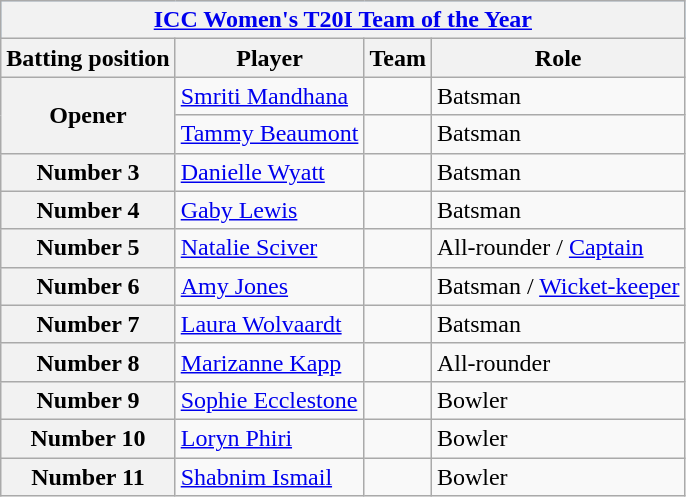<table class="wikitable plainrowheaders">
<tr style="background:#9cf;">
<th colspan="5"><a href='#'>ICC Women's T20I Team of the Year</a></th>
</tr>
<tr>
<th>Batting position</th>
<th>Player</th>
<th>Team</th>
<th>Role</th>
</tr>
<tr>
<th scope=row style=text-align:center; rowspan=2>Opener</th>
<td><a href='#'>Smriti Mandhana</a></td>
<td></td>
<td>Batsman</td>
</tr>
<tr>
<td><a href='#'>Tammy Beaumont</a></td>
<td></td>
<td>Batsman</td>
</tr>
<tr>
<th scope=row style=text-align:center;>Number 3</th>
<td><a href='#'>Danielle Wyatt</a></td>
<td></td>
<td>Batsman</td>
</tr>
<tr>
<th scope=row style=text-align:center;>Number 4</th>
<td><a href='#'>Gaby Lewis</a></td>
<td></td>
<td>Batsman</td>
</tr>
<tr>
<th scope=row style=text-align:center;>Number 5</th>
<td><a href='#'>Natalie Sciver</a></td>
<td></td>
<td>All-rounder / <a href='#'>Captain</a></td>
</tr>
<tr>
<th scope=row style=text-align:center;>Number 6</th>
<td><a href='#'>Amy Jones</a></td>
<td></td>
<td>Batsman / <a href='#'>Wicket-keeper</a></td>
</tr>
<tr>
<th scope=row style=text-align:center;>Number 7</th>
<td><a href='#'>Laura Wolvaardt</a></td>
<td></td>
<td>Batsman</td>
</tr>
<tr>
<th scope=row style=text-align:center;>Number 8</th>
<td><a href='#'>Marizanne Kapp</a></td>
<td></td>
<td>All-rounder</td>
</tr>
<tr>
<th scope=row style=text-align:center;>Number 9</th>
<td><a href='#'>Sophie Ecclestone</a></td>
<td></td>
<td>Bowler</td>
</tr>
<tr>
<th scope=row style=text-align:center;>Number 10</th>
<td><a href='#'>Loryn Phiri</a></td>
<td></td>
<td>Bowler</td>
</tr>
<tr>
<th scope=row style=text-align:center;>Number 11</th>
<td><a href='#'>Shabnim Ismail</a></td>
<td></td>
<td>Bowler</td>
</tr>
</table>
